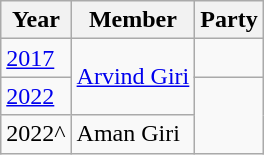<table class="wikitable sortable">
<tr>
<th>Year</th>
<th>Member</th>
<th colspan="2">Party</th>
</tr>
<tr>
<td><a href='#'>2017</a></td>
<td rowspan=2><a href='#'>Arvind Giri</a></td>
<td></td>
</tr>
<tr>
<td><a href='#'>2022</a></td>
</tr>
<tr>
<td>2022^</td>
<td>Aman Giri</td>
</tr>
</table>
